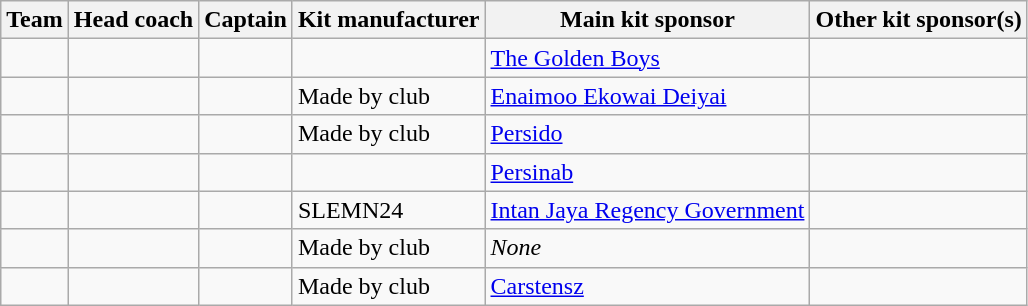<table class="wikitable">
<tr>
<th>Team</th>
<th>Head coach</th>
<th>Captain</th>
<th class="nowrap">Kit manufacturer</th>
<th>Main kit sponsor</th>
<th>Other kit sponsor(s)</th>
</tr>
<tr>
<td></td>
<td></td>
<td></td>
<td></td>
<td><a href='#'>The Golden Boys</a></td>
<td></td>
</tr>
<tr>
<td></td>
<td></td>
<td></td>
<td> Made by club</td>
<td><a href='#'>Enaimoo Ekowai Deiyai</a></td>
<td></td>
</tr>
<tr>
<td></td>
<td></td>
<td></td>
<td> Made by club</td>
<td><a href='#'>Persido</a></td>
<td></td>
</tr>
<tr>
<td></td>
<td></td>
<td></td>
<td></td>
<td><a href='#'>Persinab</a></td>
<td></td>
</tr>
<tr>
<td></td>
<td></td>
<td></td>
<td> SLEMN24</td>
<td><a href='#'>Intan Jaya Regency Government</a></td>
<td></td>
</tr>
<tr>
<td></td>
<td></td>
<td></td>
<td> Made by club</td>
<td><em>None</em></td>
<td></td>
</tr>
<tr>
<td></td>
<td></td>
<td></td>
<td> Made by club</td>
<td><a href='#'>Carstensz</a></td>
<td></td>
</tr>
</table>
